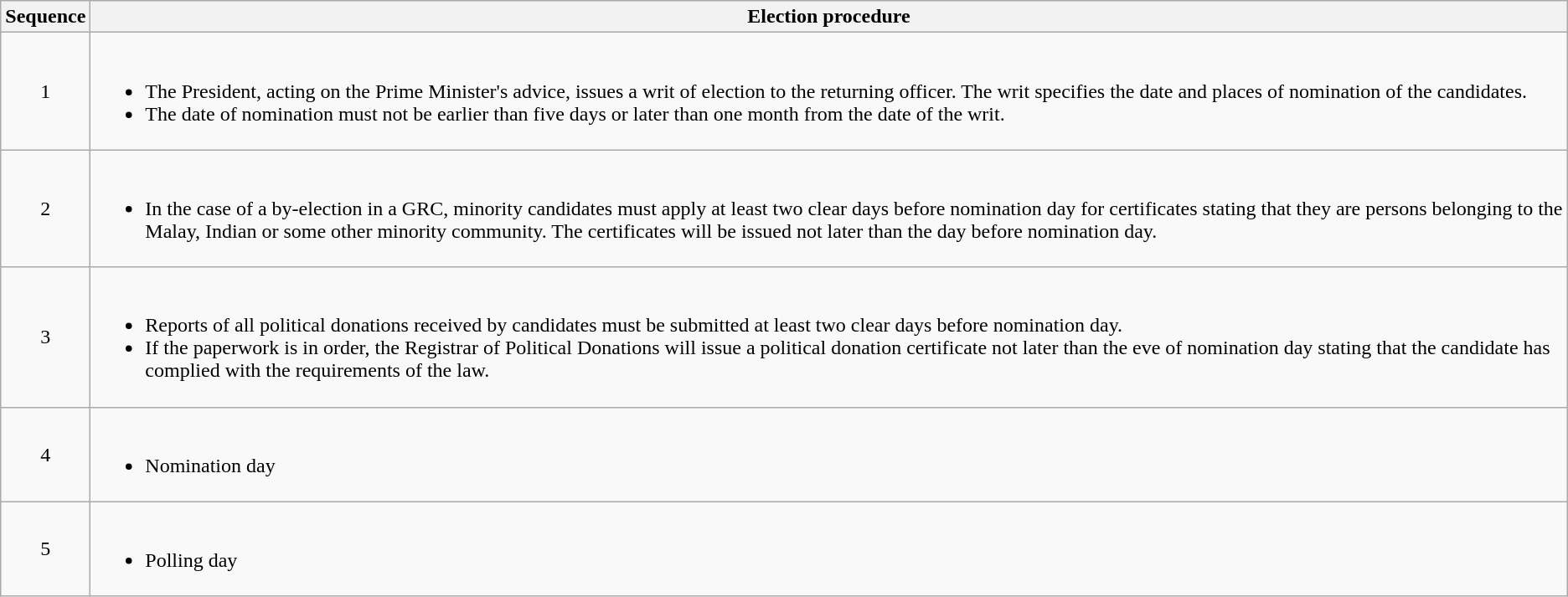<table class="wikitable">
<tr>
<th>Sequence</th>
<th>Election procedure</th>
</tr>
<tr>
<td align="center">1</td>
<td><br><ul><li>The President, acting on the Prime Minister's advice, issues a writ of election to the returning officer. The writ specifies the date and places of nomination of the candidates.</li><li>The date of nomination must not be earlier than five days or later than one month from the date of the writ.</li></ul></td>
</tr>
<tr>
<td align="center">2</td>
<td><br><ul><li>In the case of a by-election in a GRC, minority candidates must apply at least two clear days before nomination day for certificates stating that they are persons belonging to the Malay, Indian or some other minority community. The certificates will be issued not later than the day before nomination day.</li></ul></td>
</tr>
<tr>
<td align="center">3</td>
<td><br><ul><li>Reports of all political donations received by candidates must be submitted at least two clear days before nomination day.</li><li>If the paperwork is in order, the Registrar of Political Donations will issue a political donation certificate not later than the eve of nomination day stating that the candidate has complied with the requirements of the law.</li></ul></td>
</tr>
<tr>
<td align="center">4</td>
<td><br><ul><li>Nomination day</li></ul></td>
</tr>
<tr>
<td align="center">5</td>
<td><br><ul><li>Polling day</li></ul></td>
</tr>
</table>
